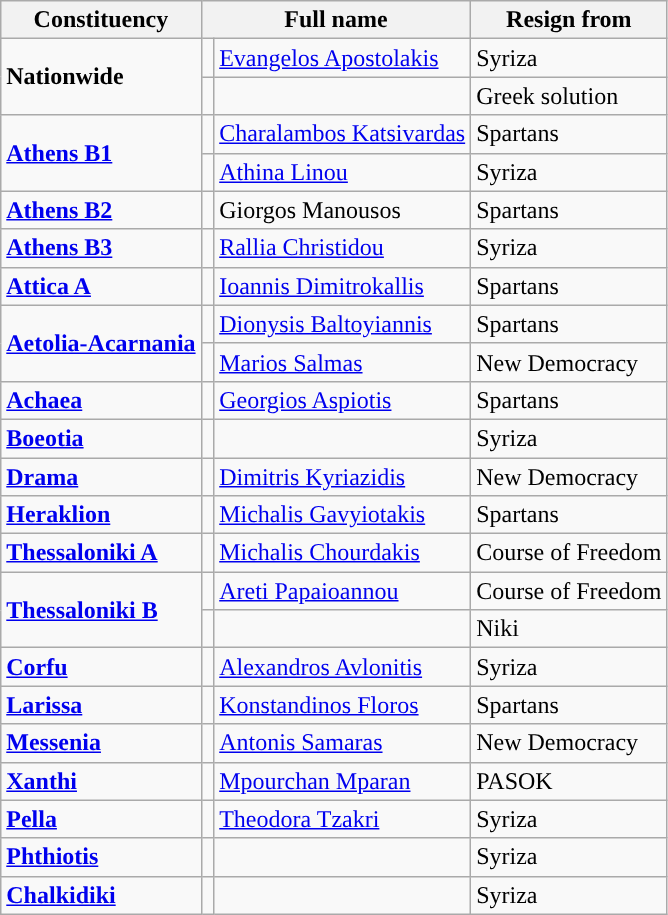<table class="wikitable sortable">
<tr>
<th>Constituency</th>
<th colspan="2">Full name</th>
<th>Resign from</th>
</tr>
<tr>
<td rowspan="2"><strong>Nationwide</strong></td>
<td></td>
<td><a href='#'>Evangelos Apostolakis</a></td>
<td>Syriza</td>
</tr>
<tr>
<td></td>
<td></td>
<td>Greek solution</td>
</tr>
<tr>
<td rowspan="2"><strong><a href='#'>Athens B1</a></strong></td>
<td></td>
<td><a href='#'>Charalambos Katsivardas</a></td>
<td>Spartans</td>
</tr>
<tr>
<td></td>
<td><a href='#'>Athina Linou</a></td>
<td>Syriza</td>
</tr>
<tr>
<td><strong><a href='#'>Athens B2</a></strong></td>
<td></td>
<td>Giorgos Manousos</td>
<td>Spartans</td>
</tr>
<tr>
<td><strong><a href='#'>Athens B3</a></strong></td>
<td></td>
<td><a href='#'>Rallia Christidou</a>  </td>
<td>Syriza</td>
</tr>
<tr>
<td><a href='#'><strong>Attica A</strong></a></td>
<td></td>
<td><a href='#'>Ioannis Dimitrokallis</a></td>
<td>Spartans</td>
</tr>
<tr>
<td rowspan="2"><a href='#'><strong>Aetolia-Acarnania</strong></a></td>
<td></td>
<td><a href='#'>Dionysis Baltoyiannis</a></td>
<td>Spartans</td>
</tr>
<tr>
<td></td>
<td><a href='#'>Marios Salmas</a></td>
<td>New Democracy</td>
</tr>
<tr>
<td><a href='#'><strong>Achaea</strong></a></td>
<td></td>
<td><a href='#'>Georgios Aspiotis</a></td>
<td>Spartans</td>
</tr>
<tr>
<td><a href='#'><strong>Boeotia</strong></a></td>
<td></td>
<td>  </td>
<td>Syriza</td>
</tr>
<tr>
<td><a href='#'><strong>Drama</strong></a></td>
<td></td>
<td><a href='#'>Dimitris Kyriazidis</a></td>
<td>New Democracy</td>
</tr>
<tr>
<td><a href='#'><strong>Heraklion</strong></a></td>
<td></td>
<td><a href='#'>Michalis Gavyiotakis</a></td>
<td>Spartans</td>
</tr>
<tr>
<td><strong><a href='#'>Thessaloniki A</a></strong></td>
<td></td>
<td><a href='#'>Michalis Chourdakis</a></td>
<td>Course of Freedom</td>
</tr>
<tr>
<td rowspan="2"><strong><a href='#'>Thessaloniki B</a></strong></td>
<td></td>
<td><a href='#'>Areti Papaioannou</a></td>
<td>Course of Freedom</td>
</tr>
<tr>
<td></td>
<td></td>
<td>Niki</td>
</tr>
<tr>
<td><a href='#'><strong>Corfu</strong></a></td>
<td></td>
<td><a href='#'>Alexandros Avlonitis</a></td>
<td>Syriza</td>
</tr>
<tr>
<td><a href='#'><strong>Larissa</strong></a></td>
<td></td>
<td><a href='#'>Konstandinos Floros</a></td>
<td>Spartans</td>
</tr>
<tr>
<td><strong><a href='#'>Messenia</a></strong></td>
<td></td>
<td><a href='#'>Antonis Samaras</a></td>
<td>New Democracy</td>
</tr>
<tr>
<td><strong><a href='#'>Xanthi</a></strong></td>
<td></td>
<td><a href='#'>Mpourchan Mparan</a></td>
<td>PASOK</td>
</tr>
<tr>
<td><strong><a href='#'>Pella</a></strong></td>
<td width="1"></td>
<td><a href='#'>Theodora Tzakri</a></td>
<td>Syriza</td>
</tr>
<tr>
<td><strong><a href='#'>Phthiotis</a></strong></td>
<td width="1"></td>
<td></td>
<td>Syriza</td>
</tr>
<tr>
<td><strong><a href='#'>Chalkidiki</a></strong></td>
<td width="1"></td>
<td></td>
<td>Syriza</td>
</tr>
</table>
